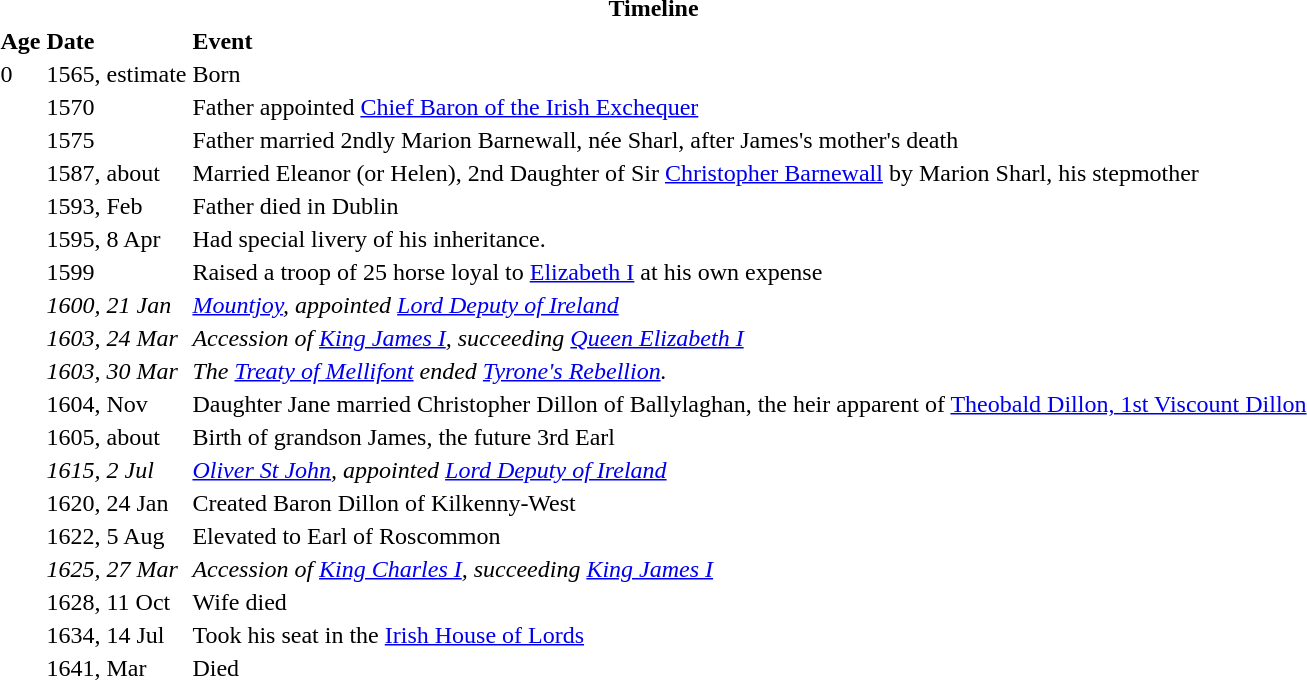<table>
<tr>
<th colspan=3>Timeline</th>
</tr>
<tr>
<th align="left">Age</th>
<th align="left">Date</th>
<th align="left">Event</th>
</tr>
<tr>
<td>0</td>
<td>1565, estimate</td>
<td>Born</td>
</tr>
<tr>
<td></td>
<td>1570</td>
<td>Father appointed <a href='#'>Chief Baron of the Irish Exchequer</a></td>
</tr>
<tr>
<td></td>
<td>1575</td>
<td>Father married 2ndly Marion Barnewall, née Sharl, after James's mother's death</td>
</tr>
<tr>
<td></td>
<td>1587, about</td>
<td>Married Eleanor (or Helen), 2nd Daughter of Sir <a href='#'>Christopher Barnewall</a> by Marion Sharl, his stepmother</td>
</tr>
<tr>
<td></td>
<td>1593, Feb</td>
<td>Father died in Dublin</td>
</tr>
<tr>
<td></td>
<td>1595, 8 Apr</td>
<td>Had special livery of his inheritance.</td>
</tr>
<tr>
<td></td>
<td>1599</td>
<td>Raised a troop of 25 horse loyal to <a href='#'>Elizabeth I</a> at his own expense</td>
</tr>
<tr>
<td></td>
<td><em>1600, 21 Jan</em></td>
<td><em><a href='#'>Mountjoy</a>, appointed <a href='#'>Lord Deputy of Ireland</a></em></td>
</tr>
<tr>
<td></td>
<td><em>1603, 24 Mar</em></td>
<td><em>Accession of <a href='#'>King James I</a>, succeeding <a href='#'>Queen Elizabeth I</a></em></td>
</tr>
<tr>
<td></td>
<td><em>1603, 30 Mar</em></td>
<td><em>The <a href='#'>Treaty of Mellifont</a> ended <a href='#'>Tyrone's Rebellion</a>.</em></td>
</tr>
<tr>
<td></td>
<td>1604, Nov</td>
<td>Daughter Jane married Christopher Dillon of Ballylaghan, the heir apparent of <a href='#'>Theobald Dillon, 1st Viscount Dillon</a></td>
</tr>
<tr>
<td></td>
<td>1605, about</td>
<td>Birth of grandson James, the future 3rd Earl</td>
</tr>
<tr>
<td></td>
<td><em>1615, 2 Jul</em></td>
<td><em><a href='#'>Oliver St John</a>, appointed <a href='#'>Lord Deputy of Ireland</a></em></td>
</tr>
<tr>
<td></td>
<td>1620, 24 Jan</td>
<td>Created Baron Dillon of Kilkenny-West</td>
</tr>
<tr>
<td></td>
<td>1622, 5 Aug</td>
<td>Elevated to Earl of Roscommon</td>
</tr>
<tr>
<td></td>
<td><em>1625, 27 Mar</em></td>
<td><em>Accession of <a href='#'>King Charles I</a>, succeeding <a href='#'>King James I</a></em></td>
</tr>
<tr>
<td></td>
<td>1628, 11 Oct</td>
<td>Wife died</td>
</tr>
<tr>
<td></td>
<td>1634, 14 Jul</td>
<td>Took his seat in the <a href='#'>Irish House of Lords</a></td>
</tr>
<tr>
<td></td>
<td>1641, Mar</td>
<td>Died</td>
</tr>
</table>
